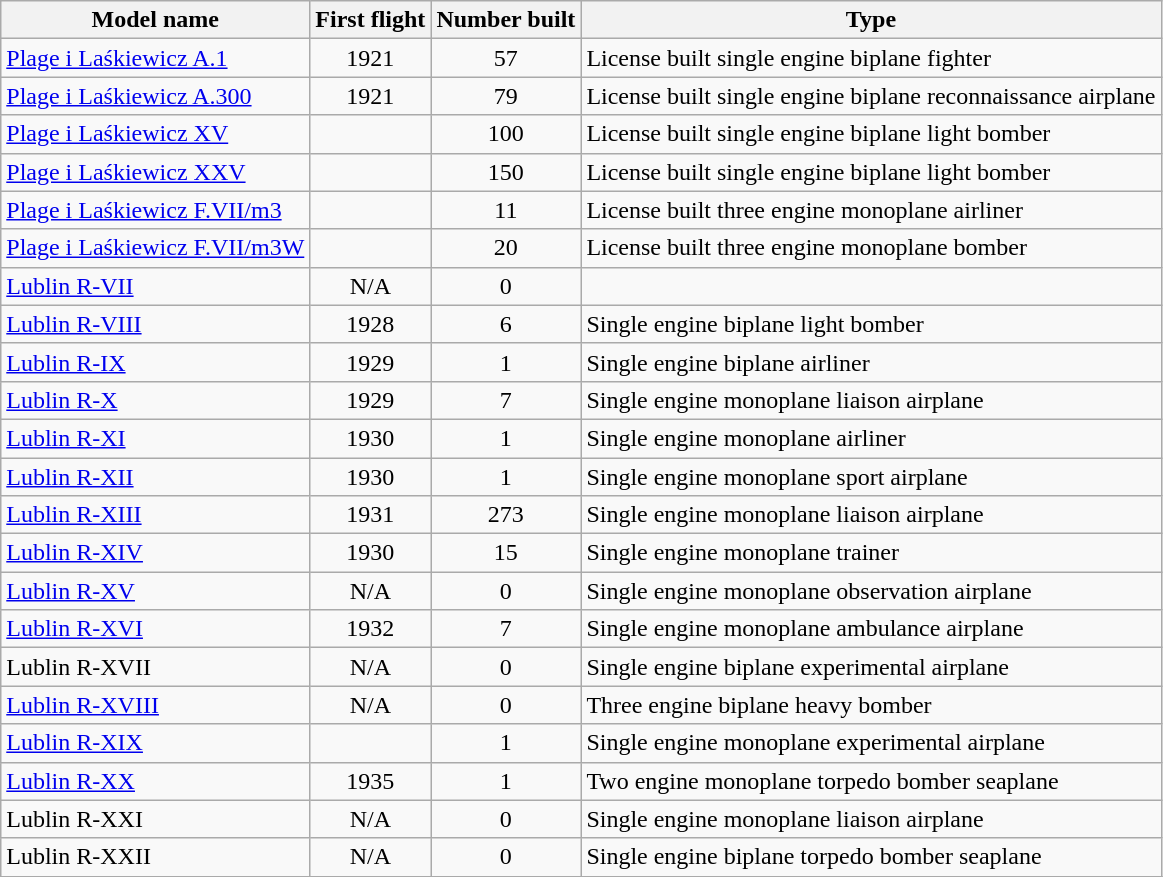<table class="wikitable sortable">
<tr>
<th>Model name</th>
<th>First flight</th>
<th>Number built</th>
<th>Type</th>
</tr>
<tr>
<td align=left><a href='#'>Plage i Laśkiewicz A.1</a></td>
<td align=center>1921</td>
<td align=center>57</td>
<td align=left>License built single engine biplane fighter</td>
</tr>
<tr>
<td align=left><a href='#'>Plage i Laśkiewicz A.300</a></td>
<td align=center>1921</td>
<td align=center>79</td>
<td align=left>License built single engine biplane reconnaissance airplane</td>
</tr>
<tr>
<td align=left><a href='#'>Plage i Laśkiewicz XV</a></td>
<td align=center></td>
<td align=center>100</td>
<td align=left>License built single engine biplane light bomber</td>
</tr>
<tr>
<td align=left><a href='#'>Plage i Laśkiewicz XXV</a></td>
<td align=center></td>
<td align=center>150</td>
<td align=left>License built single engine biplane light bomber</td>
</tr>
<tr>
<td align=left><a href='#'>Plage i Laśkiewicz F.VII/m3</a></td>
<td align=center></td>
<td align=center>11</td>
<td align=left>License built three engine monoplane airliner</td>
</tr>
<tr>
<td align=left><a href='#'>Plage i Laśkiewicz F.VII/m3W</a></td>
<td align=center></td>
<td align=center>20</td>
<td align=left>License built three engine monoplane bomber</td>
</tr>
<tr>
<td align=left><a href='#'>Lublin R-VII</a></td>
<td align=center>N/A</td>
<td align=center>0</td>
<td align=left></td>
</tr>
<tr>
<td align=left><a href='#'>Lublin R-VIII</a></td>
<td align=center>1928</td>
<td align=center>6</td>
<td align=left>Single engine biplane light bomber</td>
</tr>
<tr>
<td align=left><a href='#'>Lublin R-IX</a></td>
<td align=center>1929</td>
<td align=center>1</td>
<td align=left>Single engine biplane airliner</td>
</tr>
<tr>
<td align=left><a href='#'>Lublin R-X</a></td>
<td align=center>1929</td>
<td align=center>7</td>
<td align=left>Single engine monoplane liaison airplane</td>
</tr>
<tr>
<td align=left><a href='#'>Lublin R-XI</a></td>
<td align=center>1930</td>
<td align=center>1</td>
<td align=left>Single engine monoplane airliner</td>
</tr>
<tr>
<td align=left><a href='#'>Lublin R-XII</a></td>
<td align=center>1930</td>
<td align=center>1</td>
<td align=left>Single engine monoplane sport airplane</td>
</tr>
<tr>
<td align=left><a href='#'>Lublin R-XIII</a></td>
<td align=center>1931</td>
<td align=center>273</td>
<td align=left>Single engine monoplane liaison airplane</td>
</tr>
<tr>
<td align=left><a href='#'>Lublin R-XIV</a></td>
<td align=center>1930</td>
<td align=center>15</td>
<td align=left>Single engine monoplane trainer</td>
</tr>
<tr>
<td align=left><a href='#'>Lublin R-XV</a></td>
<td align=center>N/A</td>
<td align=center>0</td>
<td align=left>Single engine monoplane observation airplane</td>
</tr>
<tr>
<td align=left><a href='#'>Lublin R-XVI</a></td>
<td align=center>1932</td>
<td align=center>7</td>
<td align=left>Single engine monoplane ambulance airplane</td>
</tr>
<tr>
<td align=left>Lublin R-XVII</td>
<td align=center>N/A</td>
<td align=center>0</td>
<td align=left>Single engine biplane experimental airplane</td>
</tr>
<tr>
<td align=left><a href='#'>Lublin R-XVIII</a></td>
<td align=center>N/A</td>
<td align=center>0</td>
<td align=left>Three engine biplane heavy bomber</td>
</tr>
<tr>
<td align=left><a href='#'>Lublin R-XIX</a></td>
<td align=center></td>
<td align=center>1</td>
<td align=left>Single engine monoplane experimental airplane</td>
</tr>
<tr>
<td align=left><a href='#'>Lublin R-XX</a></td>
<td align=center>1935</td>
<td align=center>1</td>
<td align=left>Two engine monoplane torpedo bomber seaplane</td>
</tr>
<tr>
<td align=left>Lublin R-XXI</td>
<td align=center>N/A</td>
<td align=center>0</td>
<td align=left>Single engine monoplane liaison airplane</td>
</tr>
<tr>
<td align=left>Lublin R-XXII</td>
<td align=center>N/A</td>
<td align=center>0</td>
<td align=left>Single engine biplane torpedo bomber seaplane</td>
</tr>
<tr>
</tr>
</table>
